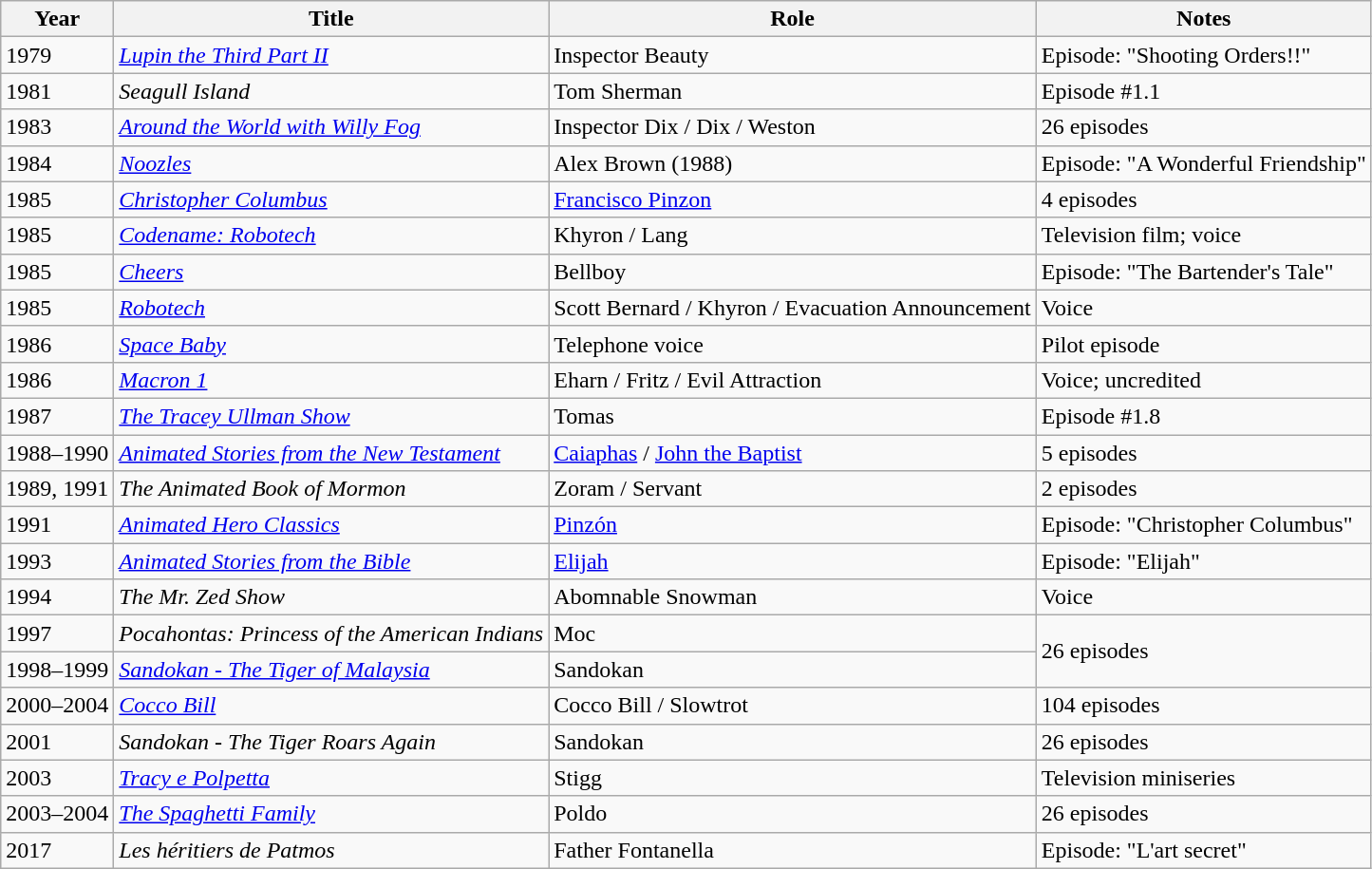<table class="wikitable sortable">
<tr>
<th>Year</th>
<th>Title</th>
<th>Role</th>
<th>Notes</th>
</tr>
<tr>
<td>1979</td>
<td><em><a href='#'>Lupin the Third Part II</a></em></td>
<td>Inspector Beauty</td>
<td>Episode: "Shooting Orders!!"</td>
</tr>
<tr>
<td>1981</td>
<td><em>Seagull Island</em></td>
<td>Tom Sherman</td>
<td>Episode #1.1</td>
</tr>
<tr>
<td>1983</td>
<td><em><a href='#'>Around the World with Willy Fog</a></em></td>
<td>Inspector Dix / Dix / Weston</td>
<td>26 episodes</td>
</tr>
<tr>
<td>1984</td>
<td><em><a href='#'>Noozles</a></em></td>
<td>Alex Brown (1988)</td>
<td>Episode: "A Wonderful Friendship"</td>
</tr>
<tr>
<td>1985</td>
<td><a href='#'><em>Christopher Columbus</em></a></td>
<td><a href='#'>Francisco Pinzon</a></td>
<td>4 episodes</td>
</tr>
<tr>
<td>1985</td>
<td><em><a href='#'>Codename: Robotech</a></em></td>
<td>Khyron / Lang</td>
<td>Television film; voice</td>
</tr>
<tr>
<td>1985</td>
<td><em><a href='#'>Cheers</a></em></td>
<td>Bellboy</td>
<td>Episode: "The Bartender's Tale"</td>
</tr>
<tr>
<td>1985</td>
<td><a href='#'><em>Robotech</em></a></td>
<td>Scott Bernard / Khyron / Evacuation Announcement</td>
<td>Voice</td>
</tr>
<tr>
<td>1986</td>
<td><em><a href='#'>Space Baby</a></em></td>
<td>Telephone voice</td>
<td>Pilot episode</td>
</tr>
<tr>
<td>1986</td>
<td><em><a href='#'>Macron 1</a></em></td>
<td>Eharn / Fritz / Evil Attraction</td>
<td>Voice; uncredited</td>
</tr>
<tr>
<td>1987</td>
<td><em><a href='#'>The Tracey Ullman Show</a></em></td>
<td>Tomas</td>
<td>Episode #1.8</td>
</tr>
<tr>
<td>1988–1990</td>
<td><em><a href='#'>Animated Stories from the New Testament</a></em></td>
<td><a href='#'>Caiaphas</a> / <a href='#'>John the Baptist</a></td>
<td>5 episodes</td>
</tr>
<tr>
<td>1989, 1991</td>
<td><em>The Animated Book of Mormon</em></td>
<td>Zoram / Servant</td>
<td>2 episodes</td>
</tr>
<tr>
<td>1991</td>
<td><em><a href='#'>Animated Hero Classics</a></em></td>
<td><a href='#'>Pinzón</a></td>
<td>Episode: "Christopher Columbus"</td>
</tr>
<tr>
<td>1993</td>
<td><em><a href='#'>Animated Stories from the Bible</a></em></td>
<td><a href='#'>Elijah</a></td>
<td>Episode: "Elijah"</td>
</tr>
<tr>
<td>1994</td>
<td><em>The Mr. Zed Show</em></td>
<td>Abomnable Snowman</td>
<td>Voice</td>
</tr>
<tr>
<td>1997</td>
<td><em>Pocahontas: Princess of the American Indians</em></td>
<td>Moc</td>
<td rowspan="2">26 episodes</td>
</tr>
<tr>
<td>1998–1999</td>
<td><em><a href='#'>Sandokan - The Tiger of Malaysia</a></em></td>
<td>Sandokan</td>
</tr>
<tr>
<td>2000–2004</td>
<td><a href='#'><em>Cocco Bill</em></a></td>
<td>Cocco Bill / Slowtrot</td>
<td>104 episodes</td>
</tr>
<tr>
<td>2001</td>
<td><em>Sandokan - The Tiger Roars Again</em></td>
<td>Sandokan</td>
<td>26 episodes</td>
</tr>
<tr>
<td>2003</td>
<td><em><a href='#'>Tracy e Polpetta</a></em></td>
<td>Stigg</td>
<td>Television miniseries</td>
</tr>
<tr>
<td>2003–2004</td>
<td><em><a href='#'>The Spaghetti Family</a></em></td>
<td>Poldo</td>
<td>26 episodes</td>
</tr>
<tr>
<td>2017</td>
<td><em>Les héritiers de Patmos</em></td>
<td>Father Fontanella</td>
<td>Episode: "L'art secret"</td>
</tr>
</table>
